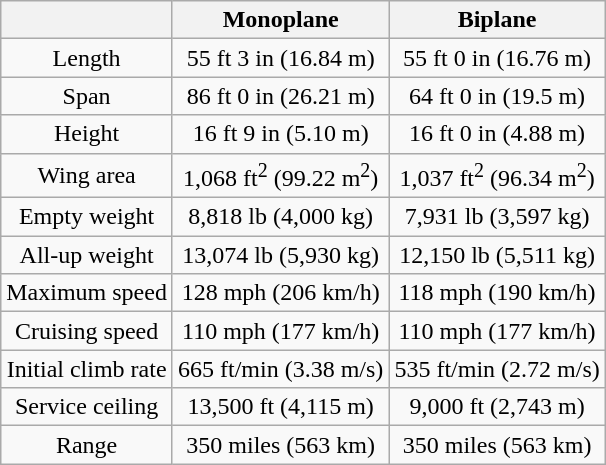<table class="wikitable" style="text-align:center">
<tr>
<th> </th>
<th>Monoplane</th>
<th>Biplane</th>
</tr>
<tr>
<td>Length</td>
<td>55 ft 3 in (16.84 m)</td>
<td>55 ft 0 in (16.76 m)</td>
</tr>
<tr>
<td>Span</td>
<td>86 ft 0 in (26.21 m)</td>
<td>64 ft 0 in (19.5 m)</td>
</tr>
<tr>
<td>Height</td>
<td>16 ft 9 in (5.10 m)</td>
<td>16 ft 0 in (4.88 m)</td>
</tr>
<tr>
<td>Wing area</td>
<td>1,068 ft<sup>2</sup> (99.22 m<sup>2</sup>)</td>
<td>1,037 ft<sup>2</sup> (96.34 m<sup>2</sup>)</td>
</tr>
<tr>
<td>Empty weight</td>
<td>8,818 lb (4,000 kg)</td>
<td>7,931 lb (3,597 kg)</td>
</tr>
<tr>
<td>All-up weight</td>
<td>13,074 lb (5,930 kg)</td>
<td>12,150 lb (5,511 kg)</td>
</tr>
<tr>
<td>Maximum speed</td>
<td>128 mph (206 km/h)</td>
<td>118 mph (190 km/h)</td>
</tr>
<tr>
<td>Cruising speed</td>
<td>110 mph (177 km/h)</td>
<td>110 mph (177 km/h)</td>
</tr>
<tr>
<td>Initial climb rate</td>
<td>665 ft/min (3.38 m/s)</td>
<td>535 ft/min (2.72 m/s)</td>
</tr>
<tr>
<td>Service ceiling</td>
<td>13,500 ft (4,115 m)</td>
<td>9,000 ft (2,743 m)</td>
</tr>
<tr>
<td>Range</td>
<td>350 miles (563 km)</td>
<td>350 miles (563 km)</td>
</tr>
</table>
